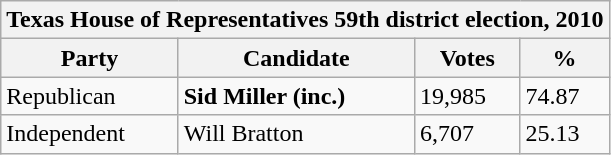<table class="wikitable">
<tr>
<th colspan="4">Texas House of Representatives 59th district election, 2010</th>
</tr>
<tr>
<th>Party</th>
<th>Candidate</th>
<th>Votes</th>
<th>%</th>
</tr>
<tr>
<td>Republican</td>
<td><strong>Sid Miller (inc.)</strong></td>
<td>19,985</td>
<td>74.87</td>
</tr>
<tr>
<td>Independent</td>
<td>Will Bratton</td>
<td>6,707</td>
<td>25.13</td>
</tr>
</table>
